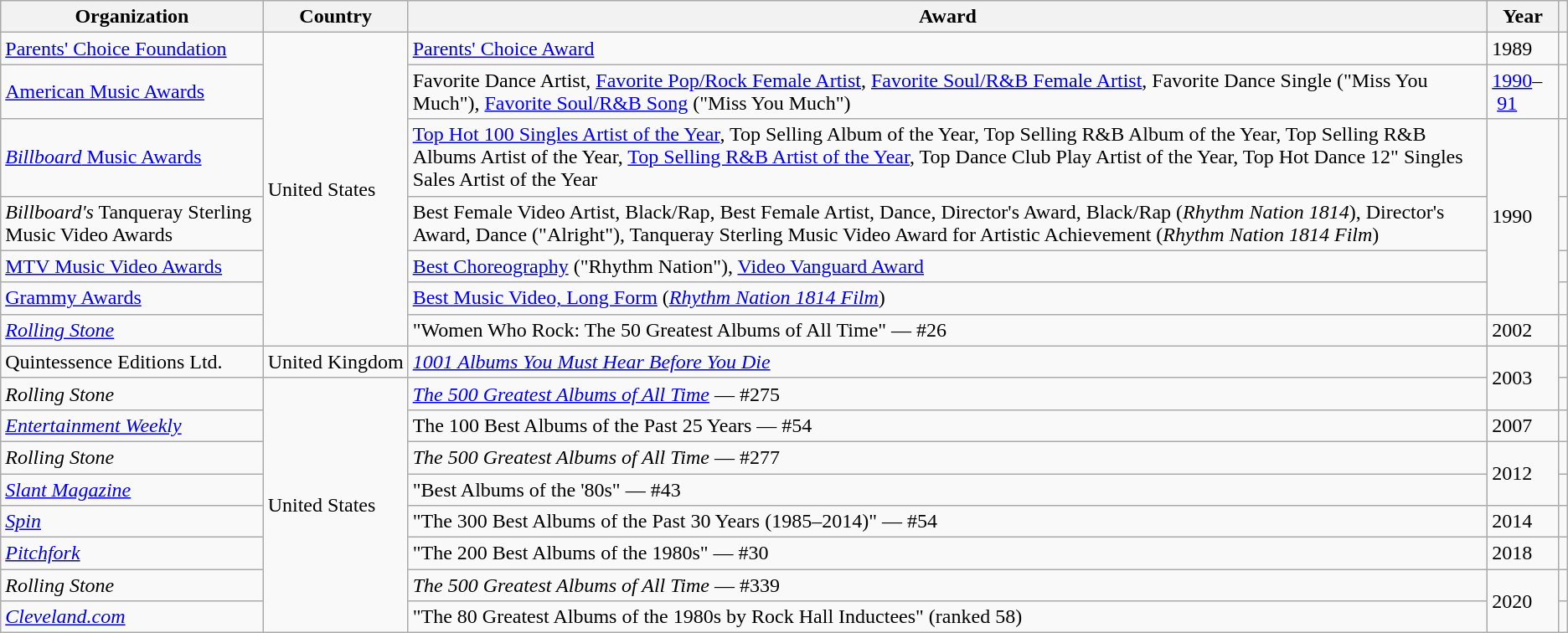<table class="wikitable sortable plainrowheaders">
<tr>
<th>Organization</th>
<th>Country</th>
<th>Award</th>
<th>Year</th>
<th></th>
</tr>
<tr>
<td><a href='#'>Parents' Choice Foundation</a></td>
<td rowspan="7">United States</td>
<td><a href='#'>Parents' Choice Award</a></td>
<td>1989</td>
<td></td>
</tr>
<tr>
<td><a href='#'>American Music Awards</a></td>
<td>Favorite Dance Artist, <a href='#'>Favorite Pop/Rock Female Artist</a>, <a href='#'>Favorite Soul/R&B Female Artist</a>, Favorite Dance Single ("Miss You Much"), <a href='#'>Favorite Soul/R&B Song</a> ("Miss You Much")</td>
<td><a href='#'>1990</a>– <a href='#'>91</a></td>
<td></td>
</tr>
<tr>
<td><a href='#'><em>Billboard</em> Music Awards</a></td>
<td><a href='#'>Top Hot 100 Singles Artist of the Year</a>, Top Selling Album of the Year, Top Selling R&B Album of the Year, Top Selling R&B Albums Artist of the Year, <a href='#'>Top Selling R&B Artist of the Year</a>, Top Dance Club Play Artist of the Year, Top Hot Dance 12" Singles Sales Artist of the Year</td>
<td rowspan="4">1990</td>
<td></td>
</tr>
<tr>
<td><em>Billboard's</em> Tanqueray Sterling Music Video Awards</td>
<td>Best Female Video Artist, Black/Rap, Best Female Artist, Dance, Director's Award, Black/Rap (<em>Rhythm Nation 1814</em>), Director's Award, Dance ("Alright"), Tanqueray Sterling Music Video Award for Artistic Achievement (<em>Rhythm Nation 1814 Film</em>)</td>
<td></td>
</tr>
<tr>
<td><a href='#'>MTV Music Video Awards</a></td>
<td><a href='#'>Best Choreography</a> ("Rhythm Nation"), <a href='#'>Video Vanguard Award</a></td>
<td></td>
</tr>
<tr>
<td><a href='#'>Grammy Awards</a></td>
<td><a href='#'>Best Music Video, Long Form</a> (<em><a href='#'>Rhythm Nation 1814 Film</a></em>)</td>
<td></td>
</tr>
<tr>
<td><em><a href='#'>Rolling Stone</a></em></td>
<td>"Women Who Rock: The 50 Greatest Albums of All Time" — #26</td>
<td>2002</td>
<td></td>
</tr>
<tr>
<td>Quintessence Editions Ltd.</td>
<td>United Kingdom</td>
<td><em><a href='#'>1001 Albums You Must Hear Before You Die</a></em></td>
<td rowspan="2">2003</td>
<td></td>
</tr>
<tr>
<td><em>Rolling Stone</em></td>
<td rowspan="8">United States</td>
<td><em><a href='#'>The 500 Greatest Albums of All Time</a></em> — #275</td>
<td></td>
</tr>
<tr>
<td><em><a href='#'>Entertainment Weekly</a></em></td>
<td>The 100 Best Albums of the Past 25 Years — #54</td>
<td>2007</td>
<td></td>
</tr>
<tr>
<td><em>Rolling Stone</em></td>
<td><em>The 500 Greatest Albums of All Time</em> — #277</td>
<td rowspan="2">2012</td>
<td></td>
</tr>
<tr>
<td><em><a href='#'>Slant Magazine</a></em></td>
<td>"Best Albums of the '80s" — #43</td>
<td></td>
</tr>
<tr>
<td><em><a href='#'>Spin</a></em></td>
<td>"The 300 Best Albums of the Past 30 Years (1985–2014)" — #54</td>
<td>2014</td>
<td></td>
</tr>
<tr>
<td><em><a href='#'>Pitchfork</a></em></td>
<td>"The 200 Best Albums of the 1980s" — #30</td>
<td>2018</td>
<td></td>
</tr>
<tr>
<td><em>Rolling Stone</em></td>
<td><em>The 500 Greatest Albums of All Time</em> — #339</td>
<td rowspan="2">2020</td>
<td></td>
</tr>
<tr>
<td><em><a href='#'>Cleveland.com</a></em></td>
<td>"The 80 Greatest Albums of the 1980s by Rock Hall Inductees" (ranked 58)</td>
<td></td>
</tr>
</table>
